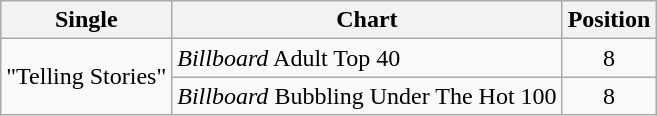<table class="wikitable">
<tr>
<th>Single</th>
<th>Chart</th>
<th>Position</th>
</tr>
<tr>
<td rowspan=2>"Telling Stories"</td>
<td><em>Billboard</em> Adult Top 40</td>
<td style="text-align:center;">8</td>
</tr>
<tr>
<td><em>Billboard</em> Bubbling Under The Hot 100</td>
<td style="text-align:center;">8</td>
</tr>
</table>
